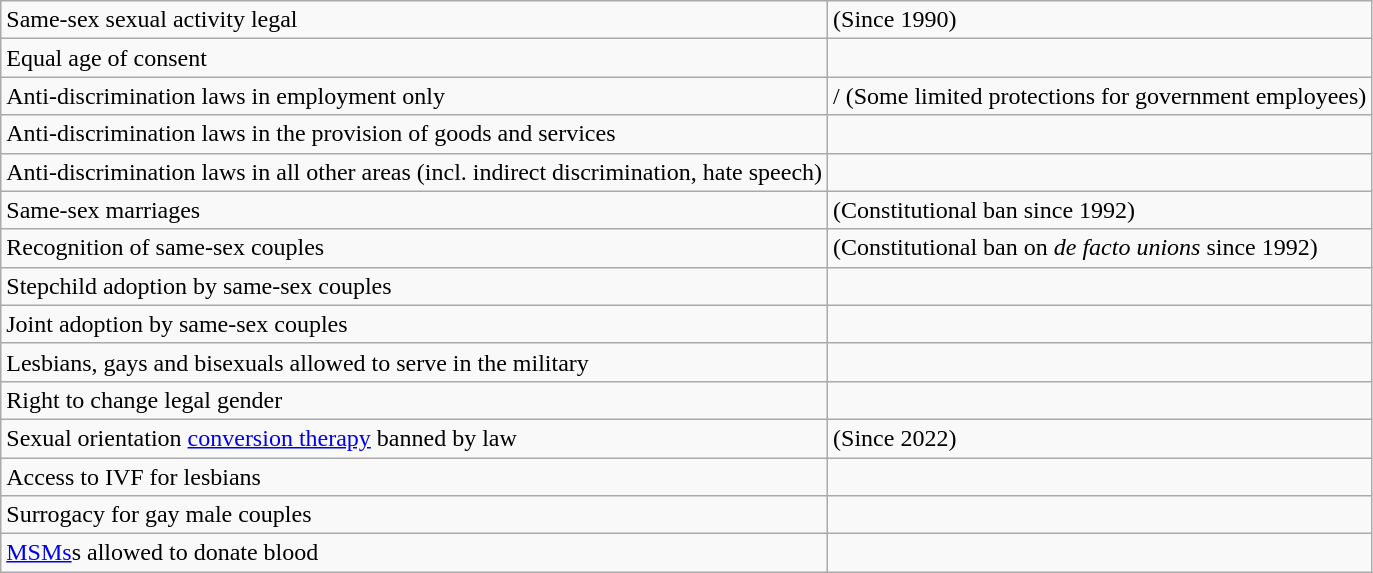<table class="wikitable">
<tr>
<td>Same-sex sexual activity legal</td>
<td> (Since 1990)</td>
</tr>
<tr>
<td>Equal age of consent</td>
<td></td>
</tr>
<tr>
<td>Anti-discrimination laws in employment only</td>
<td>/ (Some limited protections for government employees)</td>
</tr>
<tr>
<td>Anti-discrimination laws in the provision of goods and services</td>
<td></td>
</tr>
<tr>
<td>Anti-discrimination laws in all other areas (incl. indirect discrimination, hate speech)</td>
<td></td>
</tr>
<tr>
<td>Same-sex marriages</td>
<td> (Constitutional ban since 1992)</td>
</tr>
<tr>
<td>Recognition of same-sex couples</td>
<td> (Constitutional ban on <em>de facto unions</em> since 1992)</td>
</tr>
<tr>
<td>Stepchild adoption by same-sex couples</td>
<td></td>
</tr>
<tr>
<td>Joint adoption by same-sex couples</td>
<td></td>
</tr>
<tr>
<td>Lesbians, gays and bisexuals allowed to serve in the military</td>
<td></td>
</tr>
<tr>
<td>Right to change legal gender</td>
<td></td>
</tr>
<tr>
<td>Sexual orientation <a href='#'>conversion therapy</a> banned by law</td>
<td> (Since 2022)</td>
</tr>
<tr>
<td>Access to IVF for lesbians</td>
<td></td>
</tr>
<tr>
<td>Surrogacy for gay male couples</td>
<td></td>
</tr>
<tr>
<td><a href='#'>MSMs</a>s allowed to donate blood</td>
<td></td>
</tr>
</table>
